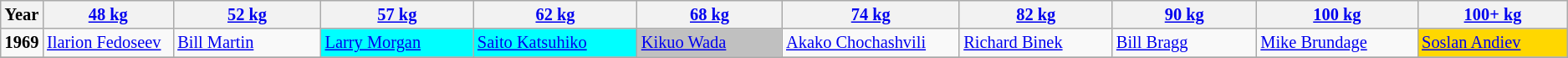<table class="wikitable sortable"  style="font-size: 85%">
<tr>
<th>Year</th>
<th width=200><a href='#'>48 kg</a></th>
<th width=275><a href='#'>52 kg</a></th>
<th width=275><a href='#'>57 kg</a></th>
<th width=275><a href='#'>62 kg</a></th>
<th width=275><a href='#'>68 kg</a></th>
<th width=275><a href='#'>74 kg</a></th>
<th width=275><a href='#'>82 kg</a></th>
<th width=275><a href='#'>90 kg</a></th>
<th width=275><a href='#'>100 kg</a></th>
<th width=275><a href='#'>100+ kg</a></th>
</tr>
<tr>
<td><strong>1969</strong></td>
<td> <a href='#'>Ilarion Fedoseev</a></td>
<td> <a href='#'>Bill Martin</a></td>
<td bgcolor="aqua"> <a href='#'>Larry Morgan</a></td>
<td bgcolor="aqua"> <a href='#'>Saito Katsuhiko</a></td>
<td bgcolor="Silver"> <a href='#'>Kikuo Wada</a></td>
<td> <a href='#'>Akako Chochashvili</a></td>
<td> <a href='#'>Richard Binek</a></td>
<td> <a href='#'>Bill Bragg</a></td>
<td> <a href='#'>Mike Brundage</a></td>
<td bgcolor="gold"> <a href='#'>Soslan Andiev</a></td>
</tr>
<tr>
</tr>
</table>
